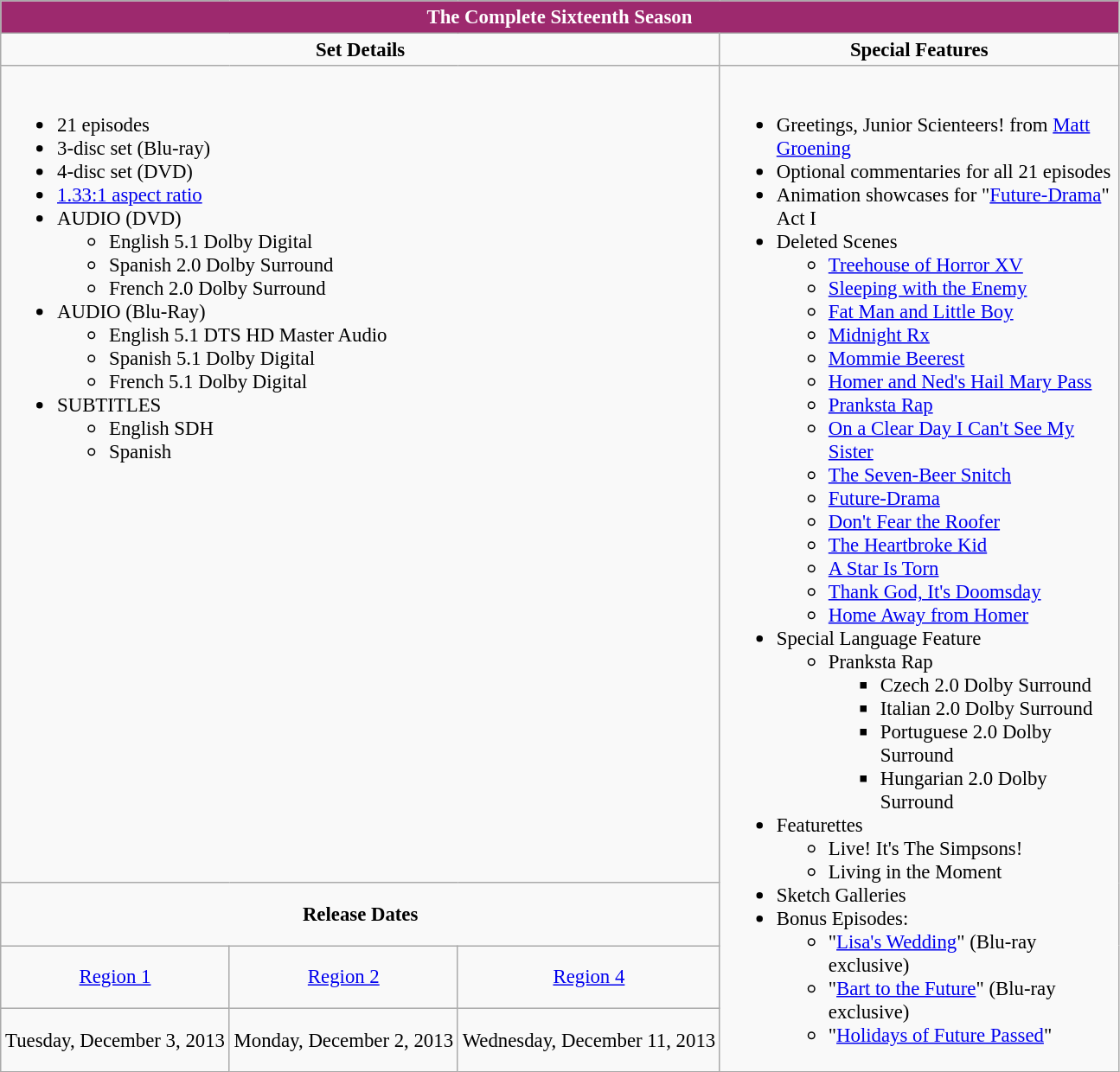<table class="wikitable" style="font-size: 95%;">
<tr>
<th colspan="5" style="background:#9D296E;color:white;">The Complete Sixteenth Season</th>
</tr>
<tr style="vertical-align:top; text-align:center;">
<td style="width:400px;" colspan="3"><strong>Set Details</strong></td>
<td style="width:300px; "><strong>Special Features</strong></td>
</tr>
<tr valign="top">
<td colspan="3"  style="text-align:left; width:400px;"><br><ul><li>21 episodes</li><li>3-disc set (Blu-ray)</li><li>4-disc set (DVD)</li><li><a href='#'>1.33:1 aspect ratio</a></li><li>AUDIO (DVD)<ul><li>English 5.1 Dolby Digital</li><li>Spanish 2.0 Dolby Surround</li><li>French 2.0 Dolby Surround</li></ul></li><li>AUDIO (Blu-Ray)<ul><li>English 5.1 DTS HD Master Audio</li><li>Spanish 5.1 Dolby Digital</li><li>French 5.1 Dolby Digital</li></ul></li><li>SUBTITLES<ul><li>English SDH</li><li>Spanish</li></ul></li></ul></td>
<td rowspan="4"  style="text-align:left; width:300px;"><br><ul><li>Greetings, Junior Scienteers! from <a href='#'>Matt Groening</a></li><li>Optional commentaries for all 21 episodes</li><li>Animation showcases for "<a href='#'>Future-Drama</a>" Act I</li><li>Deleted Scenes<ul><li><a href='#'>Treehouse of Horror XV</a></li><li><a href='#'>Sleeping with the Enemy</a></li><li><a href='#'>Fat Man and Little Boy</a></li><li><a href='#'>Midnight Rx</a></li><li><a href='#'>Mommie Beerest</a></li><li><a href='#'>Homer and Ned's Hail Mary Pass</a></li><li><a href='#'>Pranksta Rap</a></li><li><a href='#'>On a Clear Day I Can't See My Sister</a></li><li><a href='#'>The Seven-Beer Snitch</a></li><li><a href='#'>Future-Drama</a></li><li><a href='#'>Don't Fear the Roofer</a></li><li><a href='#'>The Heartbroke Kid</a></li><li><a href='#'>A Star Is Torn</a></li><li><a href='#'>Thank God, It's Doomsday</a></li><li><a href='#'>Home Away from Homer</a></li></ul></li><li>Special Language Feature<ul><li>Pranksta Rap<ul><li>Czech 2.0 Dolby Surround</li><li>Italian 2.0 Dolby Surround</li><li>Portuguese 2.0 Dolby Surround</li><li>Hungarian 2.0 Dolby Surround</li></ul></li></ul></li><li>Featurettes<ul><li>Live! It's The Simpsons!</li><li>Living in the Moment</li></ul></li><li>Sketch Galleries</li><li>Bonus Episodes:<ul><li>"<a href='#'>Lisa's Wedding</a>" (Blu-ray exclusive)</li><li>"<a href='#'>Bart to the Future</a>" (Blu-ray exclusive)</li><li>"<a href='#'>Holidays of Future Passed</a>"</li></ul></li></ul></td>
</tr>
<tr>
<td colspan="3" style="text-align:center;"><strong>Release Dates</strong></td>
</tr>
<tr>
<td style="text-align:center;"><a href='#'>Region 1</a></td>
<td style="text-align:center;"><a href='#'>Region 2</a></td>
<td style="text-align:center;"><a href='#'>Region 4</a></td>
</tr>
<tr style="text-align:center;">
<td>Tuesday, December 3, 2013</td>
<td>Monday, December 2, 2013</td>
<td>Wednesday, December 11, 2013</td>
</tr>
</table>
